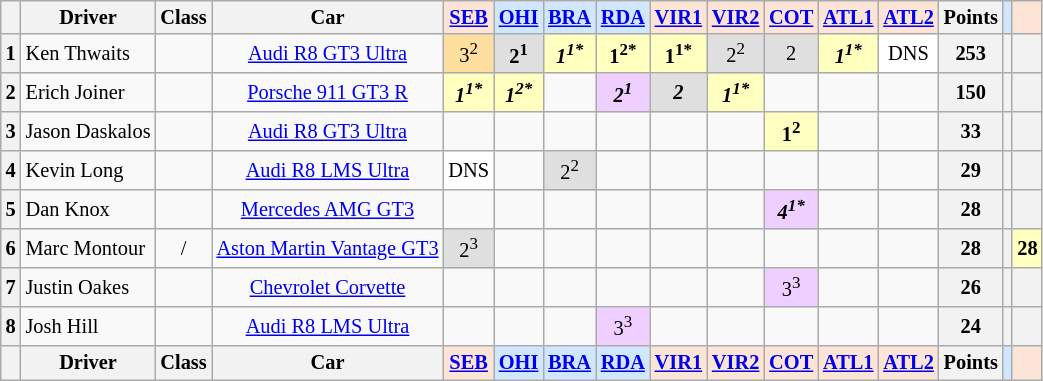<table class="wikitable" style="font-size:85%; text-align:center">
<tr>
<th valign="middle"></th>
<th valign="middle">Driver</th>
<th>Class</th>
<th>Car</th>
<td style="background:#fce4d6;"><a href='#'><strong>SEB</strong></a></td>
<td style="background:#D0E7FF;"><a href='#'><strong>OHI</strong></a></td>
<td style="background:#D0E7FF;"><a href='#'><strong>BRA</strong></a></td>
<td style="background:#D0E7FF;"><a href='#'><strong>RDA</strong></a></td>
<td style="background:#fce4d6;"><a href='#'><strong>VIR1</strong></a></td>
<td style="background:#fce4d6;"><a href='#'><strong>VIR2</strong></a></td>
<td style="background:#fce4d6;"><a href='#'><strong>COT</strong></a></td>
<td style="background:#fce4d6;"><a href='#'><strong>ATL1</strong></a></td>
<td style="background:#fce4d6;"><a href='#'><strong>ATL2</strong></a></td>
<th valign="middle">Points</th>
<td style="background:#D0E7FF;"></td>
<td style="background:#fce4d6;"></td>
</tr>
<tr>
<th>1</th>
<td align="left"> Ken Thwaits</td>
<td></td>
<td><a href='#'>Audi R8 GT3 Ultra</a></td>
<td style="background:#ffdf9f;">3<sup>2</sup></td>
<td style="background:#dfdfdf;"><strong>2<sup>1</sup></strong></td>
<td style="background:#ffffbf;"><strong><em>1<sup>1*</sup></em></strong></td>
<td style="background:#ffffbf;"><strong>1<sup>2*</sup></strong></td>
<td style="background:#ffffbf;"><strong>1<sup>1*</sup></strong></td>
<td style="background:#dfdfdf;">2<sup>2</sup></td>
<td style="background:#dfdfdf;">2</td>
<td style="background:#ffffbf;"><strong><em>1<sup>1*</sup></em></strong></td>
<td style="background:#ffffff;">DNS</td>
<th>253</th>
<th></th>
<th></th>
</tr>
<tr>
<th>2</th>
<td align="left"> Erich Joiner</td>
<td></td>
<td><a href='#'>Porsche 911 GT3 R</a></td>
<td style="background:#ffffbf;"><strong><em>1<sup>1*</sup></em></strong></td>
<td style="background:#ffffbf;"><strong><em>1<sup>2*</sup></em></strong></td>
<td></td>
<td style="background:#efcfff;"><strong><em>2<sup>1</sup></em></strong></td>
<td style="background:#dfdfdf;"><strong><em>2</em></strong></td>
<td style="background:#ffffbf;"><strong><em>1<sup>1*</sup></em></strong></td>
<td></td>
<td></td>
<td></td>
<th>150</th>
<th></th>
<th></th>
</tr>
<tr>
<th>3</th>
<td> Jason Daskalos</td>
<td></td>
<td><a href='#'>Audi R8 GT3 Ultra</a></td>
<td></td>
<td></td>
<td></td>
<td></td>
<td></td>
<td></td>
<td style="background:#ffffbf;"><strong>1<sup>2</sup></strong></td>
<td></td>
<td></td>
<th>33</th>
<th></th>
<th></th>
</tr>
<tr>
<th>4</th>
<td align="left"> Kevin Long</td>
<td></td>
<td><a href='#'>Audi R8 LMS Ultra</a></td>
<td style="background:#FFFFFF;">DNS</td>
<td></td>
<td style="background:#dfdfdf;">2<sup>2</sup></td>
<td></td>
<td></td>
<td></td>
<td></td>
<td></td>
<td></td>
<th>29</th>
<th></th>
<th></th>
</tr>
<tr>
<th>5</th>
<td align="left"> Dan Knox</td>
<td></td>
<td><a href='#'>Mercedes AMG GT3</a></td>
<td></td>
<td></td>
<td></td>
<td></td>
<td></td>
<td></td>
<td style="background:#efcfff;"><strong><em>4<sup>1*</sup></em></strong></td>
<td></td>
<td></td>
<th>28</th>
<th></th>
<th></th>
</tr>
<tr>
<th>6</th>
<td align="left"> Marc Montour</td>
<td>/</td>
<td><a href='#'>Aston Martin Vantage GT3</a></td>
<td style="background:#dfdfdf;">2<sup>3</sup></td>
<td></td>
<td></td>
<td></td>
<td></td>
<td></td>
<td></td>
<td></td>
<td></td>
<th>28</th>
<th></th>
<td style="background:#ffffbf;"><strong>28</strong></td>
</tr>
<tr>
<th>7</th>
<td align="left"> Justin Oakes</td>
<td></td>
<td><a href='#'>Chevrolet Corvette</a></td>
<td></td>
<td></td>
<td></td>
<td></td>
<td></td>
<td></td>
<td style="background:#efcfff;">3<sup>3</sup></td>
<td></td>
<td></td>
<th>26</th>
<th></th>
<th></th>
</tr>
<tr>
<th>8</th>
<td align="left"> Josh Hill</td>
<td></td>
<td><a href='#'>Audi R8 LMS Ultra</a></td>
<td></td>
<td></td>
<td></td>
<td style="background:#efcfff;">3<sup>3</sup></td>
<td></td>
<td></td>
<td></td>
<td></td>
<td></td>
<th>24</th>
<th></th>
<th></th>
</tr>
<tr>
<th valign="middle"></th>
<th valign="middle">Driver</th>
<th>Class</th>
<th>Car</th>
<td style="background:#fce4d6;"><a href='#'><strong>SEB</strong></a></td>
<td style="background:#D0E7FF;"><a href='#'><strong>OHI</strong></a></td>
<td style="background:#D0E7FF;"><a href='#'><strong>BRA</strong></a></td>
<td style="background:#D0E7FF;"><a href='#'><strong>RDA</strong></a></td>
<td style="background:#fce4d6;"><a href='#'><strong>VIR1</strong></a></td>
<td style="background:#fce4d6;"><a href='#'><strong>VIR2</strong></a></td>
<td style="background:#fce4d6;"><a href='#'><strong>COT</strong></a></td>
<td style="background:#fce4d6;"><a href='#'><strong>ATL1</strong></a></td>
<td style="background:#fce4d6;"><a href='#'><strong>ATL2</strong></a></td>
<th valign="middle">Points</th>
<td style="background:#D0E7FF;"></td>
<td style="background:#fce4d6;"></td>
</tr>
</table>
